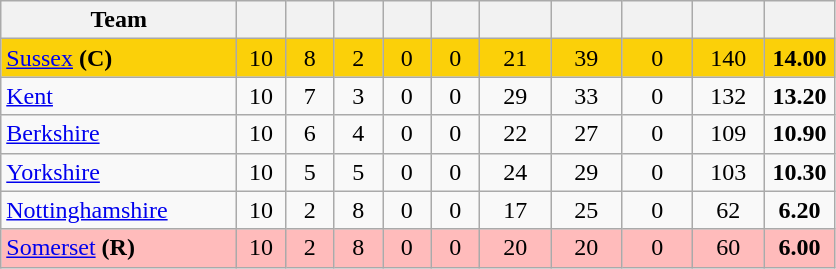<table class="wikitable" style="text-align:center">
<tr>
<th width="150">Team</th>
<th width="25"></th>
<th width="25"></th>
<th width="25"></th>
<th width="25"></th>
<th width="25"></th>
<th width="40"></th>
<th width="40"></th>
<th width="40"></th>
<th width="40"></th>
<th width="40"></th>
</tr>
<tr style="background:#fbd009">
<td style="text-align:left"><a href='#'>Sussex</a> <strong>(C)</strong></td>
<td>10</td>
<td>8</td>
<td>2</td>
<td>0</td>
<td>0</td>
<td>21</td>
<td>39</td>
<td>0</td>
<td>140</td>
<td><strong>14.00</strong></td>
</tr>
<tr>
<td style="text-align:left"><a href='#'>Kent</a></td>
<td>10</td>
<td>7</td>
<td>3</td>
<td>0</td>
<td>0</td>
<td>29</td>
<td>33</td>
<td>0</td>
<td>132</td>
<td><strong>13.20</strong></td>
</tr>
<tr>
<td style="text-align:left"><a href='#'>Berkshire</a></td>
<td>10</td>
<td>6</td>
<td>4</td>
<td>0</td>
<td>0</td>
<td>22</td>
<td>27</td>
<td>0</td>
<td>109</td>
<td><strong>10.90</strong></td>
</tr>
<tr>
<td style="text-align:left"><a href='#'>Yorkshire</a></td>
<td>10</td>
<td>5</td>
<td>5</td>
<td>0</td>
<td>0</td>
<td>24</td>
<td>29</td>
<td>0</td>
<td>103</td>
<td><strong>10.30</strong></td>
</tr>
<tr>
<td style="text-align:left"><a href='#'>Nottinghamshire</a></td>
<td>10</td>
<td>2</td>
<td>8</td>
<td>0</td>
<td>0</td>
<td>17</td>
<td>25</td>
<td>0</td>
<td>62</td>
<td><strong>6.20</strong></td>
</tr>
<tr style="background:#FFBBBB">
<td style="text-align:left"><a href='#'>Somerset</a> <strong>(R)</strong></td>
<td>10</td>
<td>2</td>
<td>8</td>
<td>0</td>
<td>0</td>
<td>20</td>
<td>20</td>
<td>0</td>
<td>60</td>
<td><strong>6.00</strong></td>
</tr>
</table>
